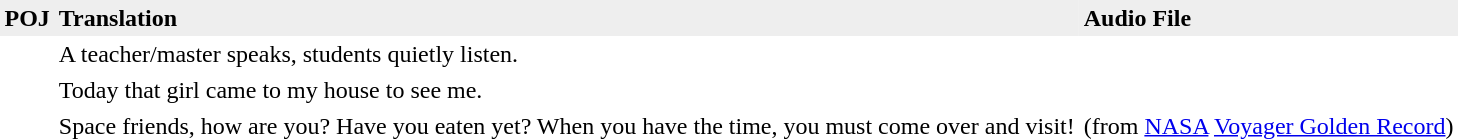<table border=0 cellpadding=3 cellspacing=0>
<tr style="background:#eee;">
<th align=left>POJ</th>
<th align=left>Translation</th>
<th align=left>Audio File</th>
</tr>
<tr>
<td></td>
<td>A teacher/master speaks, students quietly listen.</td>
<td></td>
</tr>
<tr>
<td></td>
<td>Today that girl came to my house to see me.</td>
<td></td>
</tr>
<tr>
<td> </td>
<td>Space friends, how are you? Have you eaten yet? When you have the time, you must come over and visit!</td>
<td> (from <a href='#'>NASA</a> <a href='#'>Voyager Golden Record</a>)</td>
</tr>
</table>
